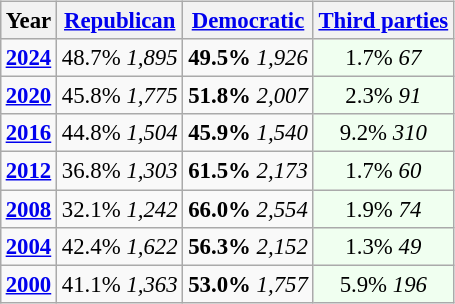<table class="wikitable" style="float:right; margin: 1em 1em 1em 0; font-size: 95%;">
<tr>
<th>Year</th>
<th><a href='#'>Republican</a></th>
<th><a href='#'>Democratic</a></th>
<th><a href='#'>Third parties</a></th>
</tr>
<tr>
<td style="text-align:center;" ><strong><a href='#'>2024</a></strong></td>
<td style="text-align:center;" >48.7% <em>1,895</em></td>
<td style="text-align:center;" ><strong>49.5%</strong> <em>1,926</em></td>
<td style="text-align:center; background:honeyDew;">1.7% <em>67</em></td>
</tr>
<tr>
<td style="text-align:center;" ><strong><a href='#'>2020</a></strong></td>
<td style="text-align:center;" >45.8% <em>1,775</em></td>
<td style="text-align:center;" ><strong>51.8%</strong> <em>2,007</em></td>
<td style="text-align:center; background:honeyDew;">2.3% <em>91</em></td>
</tr>
<tr>
<td style="text-align:center;" ><strong><a href='#'>2016</a></strong></td>
<td style="text-align:center;" >44.8% <em>1,504</em></td>
<td style="text-align:center;" ><strong>45.9%</strong> <em>1,540</em></td>
<td style="text-align:center; background:honeyDew;">9.2% <em>310</em></td>
</tr>
<tr>
<td style="text-align:center;" ><strong><a href='#'>2012</a></strong></td>
<td style="text-align:center;" >36.8% <em>1,303</em></td>
<td style="text-align:center;" ><strong>61.5%</strong> <em>2,173</em></td>
<td style="text-align:center; background:honeyDew;">1.7% <em>60</em></td>
</tr>
<tr>
<td style="text-align:center;" ><strong><a href='#'>2008</a></strong></td>
<td style="text-align:center;" >32.1% <em>1,242</em></td>
<td style="text-align:center;" ><strong>66.0%</strong> <em>2,554</em></td>
<td style="text-align:center; background:honeyDew;">1.9% <em>74</em></td>
</tr>
<tr>
<td style="text-align:center;" ><strong><a href='#'>2004</a></strong></td>
<td style="text-align:center;" >42.4% <em>1,622</em></td>
<td style="text-align:center;" ><strong>56.3%</strong> <em>2,152</em></td>
<td style="text-align:center; background:honeyDew;">1.3% <em>49</em></td>
</tr>
<tr>
<td style="text-align:center;" ><strong><a href='#'>2000</a></strong></td>
<td style="text-align:center;" >41.1% <em>1,363</em></td>
<td style="text-align:center;" ><strong>53.0%</strong> <em>1,757</em></td>
<td style="text-align:center; background:honeyDew;">5.9% <em>196</em></td>
</tr>
</table>
